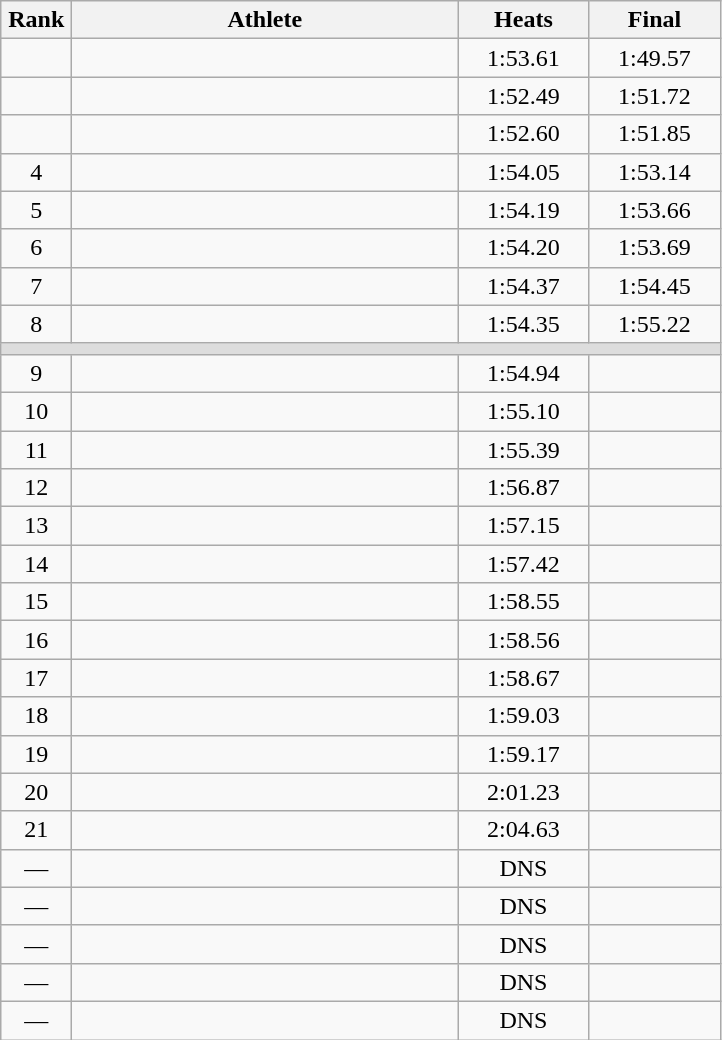<table class=wikitable style="text-align:center">
<tr>
<th width=40>Rank</th>
<th width=250>Athlete</th>
<th width=80>Heats</th>
<th width=80>Final</th>
</tr>
<tr>
<td></td>
<td align=left></td>
<td>1:53.61</td>
<td>1:49.57</td>
</tr>
<tr>
<td></td>
<td align=left></td>
<td>1:52.49</td>
<td>1:51.72</td>
</tr>
<tr>
<td></td>
<td align=left></td>
<td>1:52.60</td>
<td>1:51.85</td>
</tr>
<tr>
<td>4</td>
<td align=left></td>
<td>1:54.05</td>
<td>1:53.14</td>
</tr>
<tr>
<td>5</td>
<td align=left></td>
<td>1:54.19</td>
<td>1:53.66</td>
</tr>
<tr>
<td>6</td>
<td align=left></td>
<td>1:54.20</td>
<td>1:53.69</td>
</tr>
<tr>
<td>7</td>
<td align=left></td>
<td>1:54.37</td>
<td>1:54.45</td>
</tr>
<tr>
<td>8</td>
<td align=left></td>
<td>1:54.35</td>
<td>1:55.22</td>
</tr>
<tr bgcolor=#DDDDDD>
<td colspan=4></td>
</tr>
<tr>
<td>9</td>
<td align=left></td>
<td>1:54.94</td>
<td></td>
</tr>
<tr>
<td>10</td>
<td align=left></td>
<td>1:55.10</td>
<td></td>
</tr>
<tr>
<td>11</td>
<td align=left></td>
<td>1:55.39</td>
<td></td>
</tr>
<tr>
<td>12</td>
<td align=left></td>
<td>1:56.87</td>
<td></td>
</tr>
<tr>
<td>13</td>
<td align=left></td>
<td>1:57.15</td>
<td></td>
</tr>
<tr>
<td>14</td>
<td align=left></td>
<td>1:57.42</td>
<td></td>
</tr>
<tr>
<td>15</td>
<td align=left></td>
<td>1:58.55</td>
<td></td>
</tr>
<tr>
<td>16</td>
<td align=left></td>
<td>1:58.56</td>
<td></td>
</tr>
<tr>
<td>17</td>
<td align=left></td>
<td>1:58.67</td>
<td></td>
</tr>
<tr>
<td>18</td>
<td align=left></td>
<td>1:59.03</td>
<td></td>
</tr>
<tr>
<td>19</td>
<td align=left></td>
<td>1:59.17</td>
<td></td>
</tr>
<tr>
<td>20</td>
<td align=left></td>
<td>2:01.23</td>
<td></td>
</tr>
<tr>
<td>21</td>
<td align=left></td>
<td>2:04.63</td>
<td></td>
</tr>
<tr>
<td>—</td>
<td align=left></td>
<td>DNS</td>
<td></td>
</tr>
<tr>
<td>—</td>
<td align=left></td>
<td>DNS</td>
<td></td>
</tr>
<tr>
<td>—</td>
<td align=left></td>
<td>DNS</td>
<td></td>
</tr>
<tr>
<td>—</td>
<td align=left></td>
<td>DNS</td>
<td></td>
</tr>
<tr>
<td>—</td>
<td align=left></td>
<td>DNS</td>
<td></td>
</tr>
</table>
